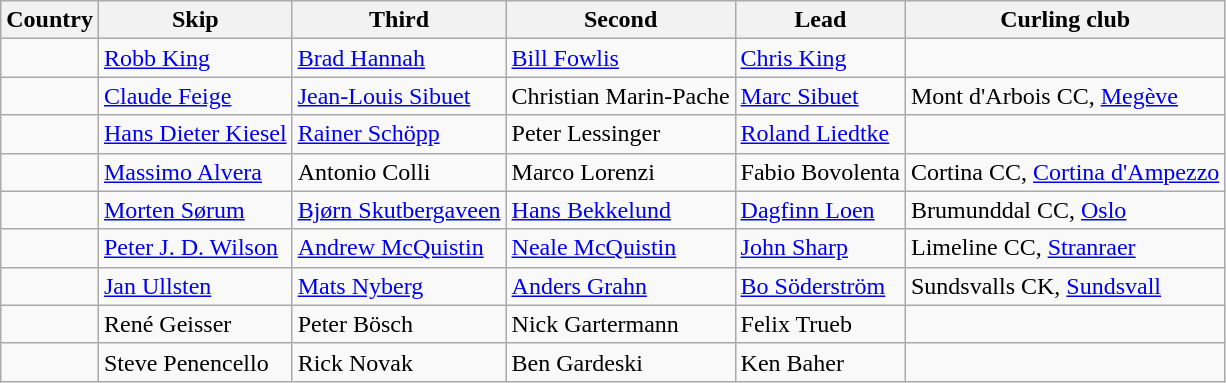<table class=wikitable>
<tr>
<th>Country</th>
<th>Skip</th>
<th>Third</th>
<th>Second</th>
<th>Lead</th>
<th>Curling club</th>
</tr>
<tr>
<td></td>
<td><a href='#'>Robb King</a></td>
<td><a href='#'>Brad Hannah</a></td>
<td><a href='#'>Bill Fowlis</a></td>
<td><a href='#'>Chris King</a></td>
<td></td>
</tr>
<tr>
<td></td>
<td><a href='#'>Claude Feige</a></td>
<td><a href='#'>Jean-Louis Sibuet</a></td>
<td>Christian Marin-Pache</td>
<td><a href='#'>Marc Sibuet</a></td>
<td>Mont d'Arbois CC, <a href='#'>Megève</a></td>
</tr>
<tr>
<td></td>
<td><a href='#'>Hans Dieter Kiesel</a></td>
<td><a href='#'>Rainer Schöpp</a></td>
<td>Peter Lessinger</td>
<td><a href='#'>Roland Liedtke</a></td>
<td></td>
</tr>
<tr>
<td></td>
<td><a href='#'>Massimo Alvera</a></td>
<td>Antonio Colli</td>
<td>Marco Lorenzi</td>
<td>Fabio Bovolenta</td>
<td>Cortina CC, <a href='#'>Cortina d'Ampezzo</a></td>
</tr>
<tr>
<td></td>
<td><a href='#'>Morten Sørum</a></td>
<td><a href='#'>Bjørn Skutbergaveen</a></td>
<td><a href='#'>Hans Bekkelund</a></td>
<td><a href='#'>Dagfinn Loen</a></td>
<td>Brumunddal CC, <a href='#'>Oslo</a></td>
</tr>
<tr>
<td></td>
<td><a href='#'>Peter J. D. Wilson</a></td>
<td><a href='#'>Andrew McQuistin</a></td>
<td><a href='#'>Neale McQuistin</a></td>
<td><a href='#'>John Sharp</a></td>
<td>Limeline CC, <a href='#'>Stranraer</a></td>
</tr>
<tr>
<td></td>
<td><a href='#'>Jan Ullsten</a></td>
<td><a href='#'>Mats Nyberg</a></td>
<td><a href='#'>Anders Grahn</a></td>
<td><a href='#'>Bo Söderström</a></td>
<td>Sundsvalls CK, <a href='#'>Sundsvall</a></td>
</tr>
<tr>
<td></td>
<td>René Geisser</td>
<td>Peter Bösch</td>
<td>Nick Gartermann</td>
<td>Felix Trueb</td>
<td></td>
</tr>
<tr>
<td></td>
<td>Steve Penencello</td>
<td>Rick Novak</td>
<td>Ben Gardeski</td>
<td>Ken Baher</td>
<td></td>
</tr>
</table>
